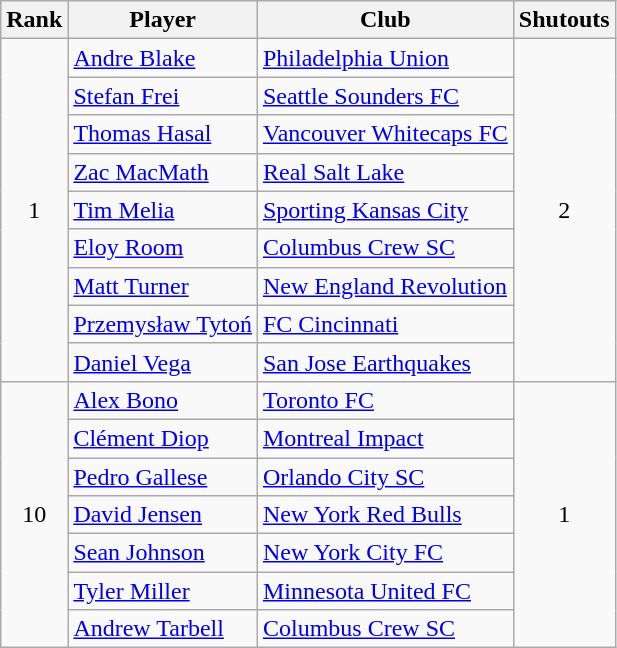<table class="wikitable" style="text-align:center">
<tr>
<th>Rank</th>
<th>Player</th>
<th>Club</th>
<th>Shutouts</th>
</tr>
<tr>
<td rowspan="9">1</td>
<td style="text-align:left"> <a href='#'>Andre Blake</a></td>
<td style="text-align:left"><a href='#'>Philadelphia Union</a></td>
<td rowspan="9">2</td>
</tr>
<tr>
<td style="text-align:left"> <a href='#'>Stefan Frei</a></td>
<td style="text-align:left"><a href='#'>Seattle Sounders FC</a></td>
</tr>
<tr>
<td style="text-align:left"> <a href='#'>Thomas Hasal</a></td>
<td style="text-align:left"><a href='#'>Vancouver Whitecaps FC</a></td>
</tr>
<tr>
<td style="text-align:left"> <a href='#'>Zac MacMath</a></td>
<td style="text-align:left"><a href='#'>Real Salt Lake</a></td>
</tr>
<tr>
<td style="text-align:left"> <a href='#'>Tim Melia</a></td>
<td style="text-align:left"><a href='#'>Sporting Kansas City</a></td>
</tr>
<tr>
<td style="text-align:left"> <a href='#'>Eloy Room</a></td>
<td style="text-align:left"><a href='#'>Columbus Crew SC</a></td>
</tr>
<tr>
<td style="text-align:left"> <a href='#'>Matt Turner</a></td>
<td style="text-align:left"><a href='#'>New England Revolution</a></td>
</tr>
<tr>
<td style="text-align:left"> <a href='#'>Przemysław Tytoń</a></td>
<td style="text-align:left"><a href='#'>FC Cincinnati</a></td>
</tr>
<tr>
<td style="text-align:left"> <a href='#'>Daniel Vega</a></td>
<td style="text-align:left"><a href='#'>San Jose Earthquakes</a></td>
</tr>
<tr>
<td rowspan="8">10</td>
<td style="text-align:left"> <a href='#'>Alex Bono</a></td>
<td style="text-align:left"><a href='#'>Toronto FC</a></td>
<td rowspan="7">1</td>
</tr>
<tr>
<td style="text-align:left"> <a href='#'>Clément Diop</a></td>
<td style="text-align:left"><a href='#'>Montreal Impact</a></td>
</tr>
<tr>
<td style="text-align:left"> <a href='#'>Pedro Gallese</a></td>
<td style="text-align:left"><a href='#'>Orlando City SC</a></td>
</tr>
<tr>
<td style="text-align:left"> <a href='#'>David Jensen</a></td>
<td style="text-align:left"><a href='#'>New York Red Bulls</a></td>
</tr>
<tr>
<td style="text-align:left"> <a href='#'>Sean Johnson</a></td>
<td style="text-align:left"><a href='#'>New York City FC</a></td>
</tr>
<tr>
<td style="text-align:left"> <a href='#'>Tyler Miller</a></td>
<td style="text-align:left"><a href='#'>Minnesota United FC</a></td>
</tr>
<tr>
<td style="text-align:left"> <a href='#'>Andrew Tarbell</a></td>
<td style="text-align:left"><a href='#'>Columbus Crew SC</a></td>
</tr>
</table>
